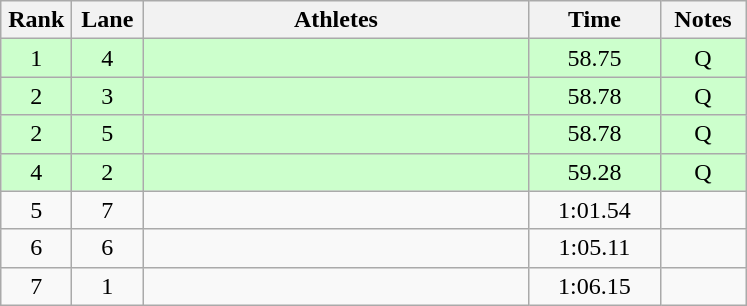<table class="wikitable sortable" style="text-align:center;">
<tr>
<th width=40>Rank</th>
<th width=40>Lane</th>
<th width=250>Athletes</th>
<th width=80>Time</th>
<th width=50>Notes</th>
</tr>
<tr bgcolor=ccffcc>
<td>1</td>
<td>4</td>
<td align=left></td>
<td>58.75</td>
<td>Q</td>
</tr>
<tr bgcolor=ccffcc>
<td>2</td>
<td>3</td>
<td align=left></td>
<td>58.78</td>
<td>Q</td>
</tr>
<tr bgcolor=ccffcc>
<td>2</td>
<td>5</td>
<td align=left></td>
<td>58.78</td>
<td>Q</td>
</tr>
<tr bgcolor=ccffcc>
<td>4</td>
<td>2</td>
<td align=left></td>
<td>59.28</td>
<td>Q</td>
</tr>
<tr>
<td>5</td>
<td>7</td>
<td align=left></td>
<td>1:01.54</td>
<td></td>
</tr>
<tr>
<td>6</td>
<td>6</td>
<td align=left></td>
<td>1:05.11</td>
<td></td>
</tr>
<tr>
<td>7</td>
<td>1</td>
<td align=left></td>
<td>1:06.15</td>
<td></td>
</tr>
</table>
